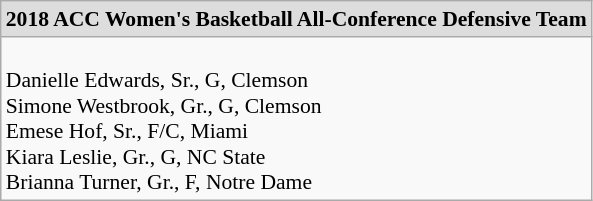<table class="wikitable" style="white-space:nowrap; font-size:90%;">
<tr>
<td colspan="3" style="text-align:center; background:#ddd;"><strong>2018 ACC Women's Basketball All-Conference Defensive Team</strong></td>
</tr>
<tr>
<td><br>Danielle Edwards, Sr., G, Clemson<br>
Simone Westbrook, Gr., G, Clemson<br>
Emese Hof, Sr., F/C, Miami<br>
Kiara Leslie, Gr., G, NC State<br>
Brianna Turner, Gr., F, Notre Dame<br></td>
</tr>
</table>
